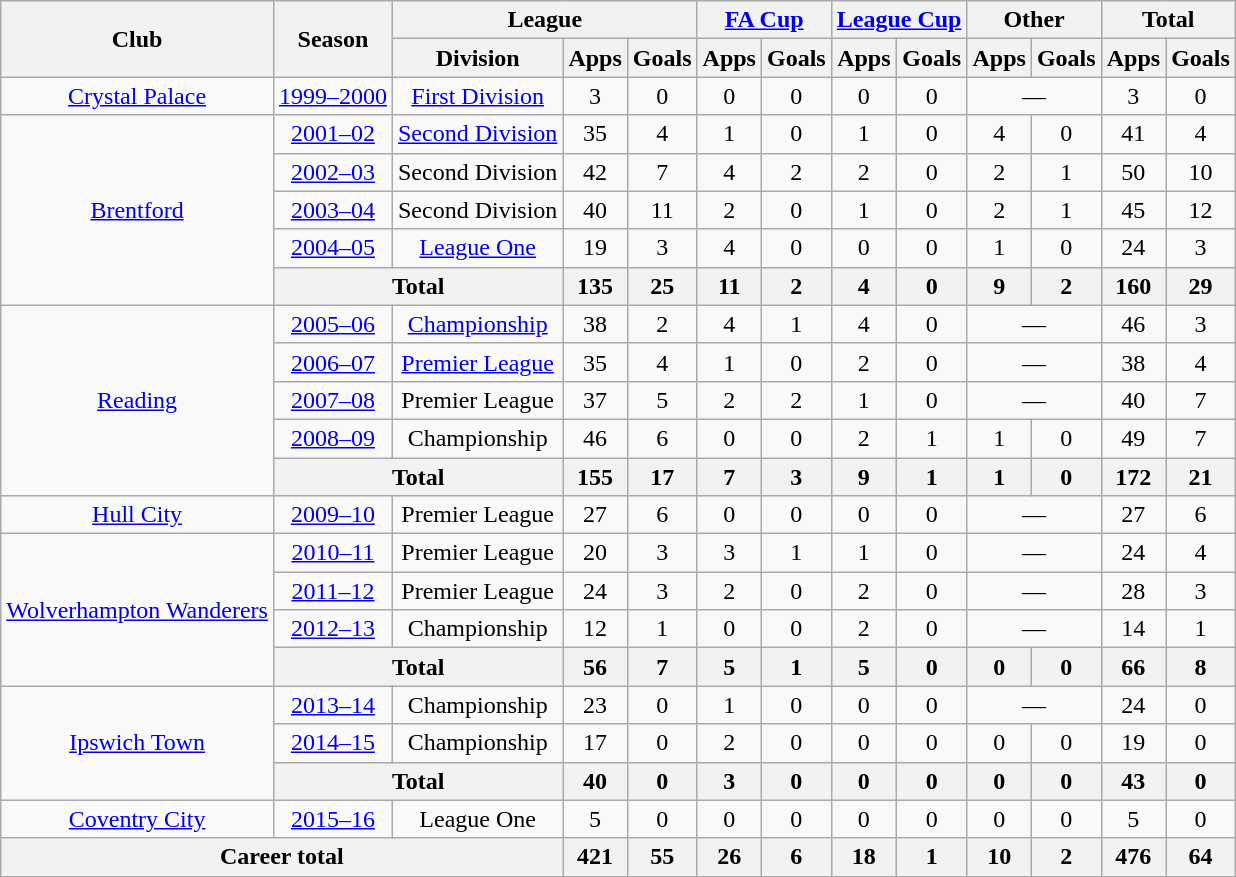<table class="wikitable" style="text-align: center;">
<tr>
<th rowspan="2">Club</th>
<th rowspan="2">Season</th>
<th colspan="3">League</th>
<th colspan="2"><a href='#'>FA Cup</a></th>
<th colspan="2"><a href='#'>League Cup</a></th>
<th colspan="2">Other</th>
<th colspan="2">Total</th>
</tr>
<tr>
<th>Division</th>
<th>Apps</th>
<th>Goals</th>
<th>Apps</th>
<th>Goals</th>
<th>Apps</th>
<th>Goals</th>
<th>Apps</th>
<th>Goals</th>
<th>Apps</th>
<th>Goals</th>
</tr>
<tr>
<td><a href='#'>Crystal Palace</a></td>
<td><a href='#'>1999–2000</a></td>
<td><a href='#'>First Division</a></td>
<td>3</td>
<td>0</td>
<td>0</td>
<td>0</td>
<td>0</td>
<td>0</td>
<td colspan="2">—</td>
<td>3</td>
<td>0</td>
</tr>
<tr>
<td rowspan="5"><a href='#'>Brentford</a></td>
<td><a href='#'>2001–02</a></td>
<td><a href='#'>Second Division</a></td>
<td>35</td>
<td>4</td>
<td>1</td>
<td>0</td>
<td>1</td>
<td>0</td>
<td>4</td>
<td>0</td>
<td>41</td>
<td>4</td>
</tr>
<tr>
<td><a href='#'>2002–03</a></td>
<td>Second Division</td>
<td>42</td>
<td>7</td>
<td>4</td>
<td>2</td>
<td>2</td>
<td>0</td>
<td>2</td>
<td>1</td>
<td>50</td>
<td>10</td>
</tr>
<tr>
<td><a href='#'>2003–04</a></td>
<td>Second Division</td>
<td>40</td>
<td>11</td>
<td>2</td>
<td>0</td>
<td>1</td>
<td>0</td>
<td>2</td>
<td>1</td>
<td>45</td>
<td>12</td>
</tr>
<tr>
<td><a href='#'>2004–05</a></td>
<td><a href='#'>League One</a></td>
<td>19</td>
<td>3</td>
<td>4</td>
<td>0</td>
<td>0</td>
<td>0</td>
<td>1</td>
<td>0</td>
<td>24</td>
<td>3</td>
</tr>
<tr>
<th colspan="2">Total</th>
<th>135</th>
<th>25</th>
<th>11</th>
<th>2</th>
<th>4</th>
<th>0</th>
<th>9</th>
<th>2</th>
<th>160</th>
<th>29</th>
</tr>
<tr>
<td rowspan="5"><a href='#'>Reading</a></td>
<td><a href='#'>2005–06</a></td>
<td><a href='#'>Championship</a></td>
<td>38</td>
<td>2</td>
<td>4</td>
<td>1</td>
<td>4</td>
<td>0</td>
<td colspan="2">—</td>
<td>46</td>
<td>3</td>
</tr>
<tr>
<td><a href='#'>2006–07</a></td>
<td><a href='#'>Premier League</a></td>
<td>35</td>
<td>4</td>
<td>1</td>
<td>0</td>
<td>2</td>
<td>0</td>
<td colspan="2">—</td>
<td>38</td>
<td>4</td>
</tr>
<tr>
<td><a href='#'>2007–08</a></td>
<td>Premier League</td>
<td>37</td>
<td>5</td>
<td>2</td>
<td>2</td>
<td>1</td>
<td>0</td>
<td colspan="2">—</td>
<td>40</td>
<td>7</td>
</tr>
<tr>
<td><a href='#'>2008–09</a></td>
<td>Championship</td>
<td>46</td>
<td>6</td>
<td>0</td>
<td>0</td>
<td>2</td>
<td>1</td>
<td>1</td>
<td>0</td>
<td>49</td>
<td>7</td>
</tr>
<tr>
<th colspan="2">Total</th>
<th>155</th>
<th>17</th>
<th>7</th>
<th>3</th>
<th>9</th>
<th>1</th>
<th>1</th>
<th>0</th>
<th>172</th>
<th>21</th>
</tr>
<tr>
<td><a href='#'>Hull City</a></td>
<td><a href='#'>2009–10</a></td>
<td>Premier League</td>
<td>27</td>
<td>6</td>
<td>0</td>
<td>0</td>
<td>0</td>
<td>0</td>
<td colspan="2">—</td>
<td>27</td>
<td>6</td>
</tr>
<tr>
<td rowspan="4"><a href='#'>Wolverhampton Wanderers</a></td>
<td><a href='#'>2010–11</a></td>
<td>Premier League</td>
<td>20</td>
<td>3</td>
<td>3</td>
<td>1</td>
<td>1</td>
<td>0</td>
<td colspan="2">—</td>
<td>24</td>
<td>4</td>
</tr>
<tr>
<td><a href='#'>2011–12</a></td>
<td>Premier League</td>
<td>24</td>
<td>3</td>
<td>2</td>
<td>0</td>
<td>2</td>
<td>0</td>
<td colspan="2">—</td>
<td>28</td>
<td>3</td>
</tr>
<tr>
<td><a href='#'>2012–13</a></td>
<td>Championship</td>
<td>12</td>
<td>1</td>
<td>0</td>
<td>0</td>
<td>2</td>
<td>0</td>
<td colspan="2">—</td>
<td>14</td>
<td>1</td>
</tr>
<tr>
<th colspan="2">Total</th>
<th>56</th>
<th>7</th>
<th>5</th>
<th>1</th>
<th>5</th>
<th>0</th>
<th>0</th>
<th>0</th>
<th>66</th>
<th>8</th>
</tr>
<tr>
<td rowspan="3"><a href='#'>Ipswich Town</a></td>
<td><a href='#'>2013–14</a></td>
<td>Championship</td>
<td>23</td>
<td>0</td>
<td>1</td>
<td>0</td>
<td>0</td>
<td>0</td>
<td colspan="2">—</td>
<td>24</td>
<td>0</td>
</tr>
<tr>
<td><a href='#'>2014–15</a></td>
<td>Championship</td>
<td>17</td>
<td>0</td>
<td>2</td>
<td>0</td>
<td>0</td>
<td>0</td>
<td>0</td>
<td>0</td>
<td>19</td>
<td>0</td>
</tr>
<tr>
<th colspan="2">Total</th>
<th>40</th>
<th>0</th>
<th>3</th>
<th>0</th>
<th>0</th>
<th>0</th>
<th>0</th>
<th>0</th>
<th>43</th>
<th>0</th>
</tr>
<tr>
<td><a href='#'>Coventry City</a></td>
<td><a href='#'>2015–16</a></td>
<td>League One</td>
<td>5</td>
<td>0</td>
<td>0</td>
<td>0</td>
<td>0</td>
<td>0</td>
<td>0</td>
<td>0</td>
<td>5</td>
<td>0</td>
</tr>
<tr>
<th colspan="3">Career total</th>
<th>421</th>
<th>55</th>
<th>26</th>
<th>6</th>
<th>18</th>
<th>1</th>
<th>10</th>
<th>2</th>
<th>476</th>
<th>64</th>
</tr>
</table>
